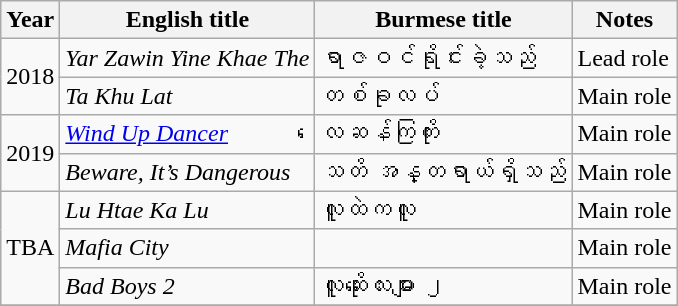<table class="wikitable sortable">
<tr>
<th>Year</th>
<th>English title</th>
<th>Burmese title</th>
<th>Notes</th>
</tr>
<tr>
<td rowspan=2>2018</td>
<td><em>Yar Zawin Yine Khae The</em></td>
<td>ရာဇဝင်ရိုင်းခဲ့သည်</td>
<td>Lead role</td>
</tr>
<tr>
<td><em>Ta Khu Lat</em></td>
<td>တစ်ခုလပ်</td>
<td>Main role</td>
</tr>
<tr>
<td rowspan=2>2019</td>
<td><em><a href='#'>Wind Up Dancer</a></em></td>
<td>လေဆန်ကကြိုး</td>
<td>Main role</td>
</tr>
<tr>
<td><em>Beware, It’s Dangerous</em></td>
<td>သတိ အန္တရာယ်ရှိသည်</td>
<td>Main role</td>
</tr>
<tr>
<td rowspan=3>TBA</td>
<td><em>Lu Htae Ka Lu</em></td>
<td>လူထဲကလူ</td>
<td>Main role</td>
</tr>
<tr>
<td><em>Mafia City</em></td>
<td></td>
<td>Main role</td>
</tr>
<tr>
<td><em>Bad Boys 2</em></td>
<td>လူဆိုးလေးများ ၂</td>
<td>Main role</td>
</tr>
<tr>
</tr>
</table>
